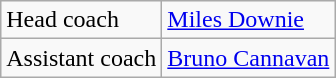<table class="wikitable">
<tr>
<td>Head coach</td>
<td> <a href='#'>Miles Downie</a></td>
</tr>
<tr>
<td>Assistant coach</td>
<td> <a href='#'>Bruno Cannavan</a></td>
</tr>
</table>
